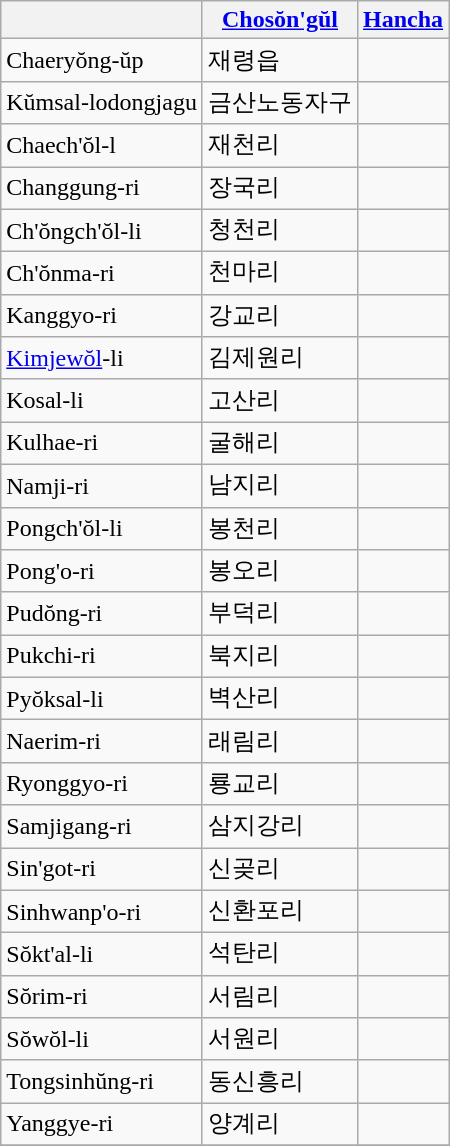<table class="wikitable">
<tr>
<th></th>
<th><a href='#'>Chosŏn'gŭl</a></th>
<th><a href='#'>Hancha</a></th>
</tr>
<tr>
<td>Chaeryŏng-ŭp</td>
<td>재령읍</td>
<td></td>
</tr>
<tr>
<td>Kŭmsal-lodongjagu</td>
<td>금산노동자구</td>
<td></td>
</tr>
<tr>
<td>Chaech'ŏl-l</td>
<td>재천리</td>
<td></td>
</tr>
<tr>
<td>Changgung-ri</td>
<td>장국리</td>
<td></td>
</tr>
<tr>
<td>Ch'ŏngch'ŏl-li</td>
<td>청천리</td>
<td></td>
</tr>
<tr>
<td>Ch'ŏnma-ri</td>
<td>천마리</td>
<td></td>
</tr>
<tr>
<td>Kanggyo-ri</td>
<td>강교리</td>
<td></td>
</tr>
<tr>
<td><a href='#'>Kimjewŏl</a>-li</td>
<td>김제원리</td>
<td></td>
</tr>
<tr>
<td>Kosal-li</td>
<td>고산리</td>
<td></td>
</tr>
<tr>
<td>Kulhae-ri</td>
<td>굴해리</td>
<td></td>
</tr>
<tr>
<td>Namji-ri</td>
<td>남지리</td>
<td></td>
</tr>
<tr>
<td>Pongch'ŏl-li</td>
<td>봉천리</td>
<td></td>
</tr>
<tr>
<td>Pong'o-ri</td>
<td>봉오리</td>
<td></td>
</tr>
<tr>
<td>Pudŏng-ri</td>
<td>부덕리</td>
<td></td>
</tr>
<tr>
<td>Pukchi-ri</td>
<td>북지리</td>
<td></td>
</tr>
<tr>
<td>Pyŏksal-li</td>
<td>벽산리</td>
<td></td>
</tr>
<tr>
<td>Naerim-ri</td>
<td>래림리</td>
<td></td>
</tr>
<tr>
<td>Ryonggyo-ri</td>
<td>룡교리</td>
<td></td>
</tr>
<tr>
<td>Samjigang-ri</td>
<td>삼지강리</td>
<td></td>
</tr>
<tr>
<td>Sin'got-ri</td>
<td>신곶리</td>
<td></td>
</tr>
<tr>
<td>Sinhwanp'o-ri</td>
<td>신환포리</td>
<td></td>
</tr>
<tr>
<td>Sŏkt'al-li</td>
<td>석탄리</td>
<td></td>
</tr>
<tr>
<td>Sŏrim-ri</td>
<td>서림리</td>
<td></td>
</tr>
<tr>
<td>Sŏwŏl-li</td>
<td>서원리</td>
<td></td>
</tr>
<tr>
<td>Tongsinhŭng-ri</td>
<td>동신흥리</td>
<td></td>
</tr>
<tr>
<td>Yanggye-ri</td>
<td>양계리</td>
<td></td>
</tr>
<tr>
</tr>
</table>
